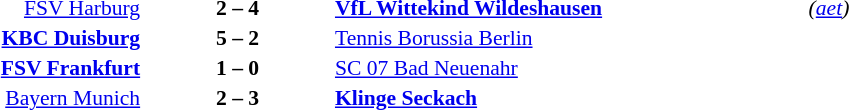<table width=100% cellspacing=1>
<tr>
<th width=25%></th>
<th width=10%></th>
<th width=25%></th>
<th></th>
</tr>
<tr style=font-size:90%>
<td align=right><a href='#'>FSV Harburg</a></td>
<td align=center><strong>2 – 4</strong></td>
<td><strong><a href='#'>VfL Wittekind Wildeshausen</a></strong></td>
<td><em>(<a href='#'>aet</a>)</em></td>
</tr>
<tr style=font-size:90%>
<td align=right><strong><a href='#'>KBC Duisburg</a></strong></td>
<td align=center><strong>5 – 2</strong></td>
<td><a href='#'>Tennis Borussia Berlin</a></td>
</tr>
<tr style=font-size:90%>
<td align=right><strong><a href='#'>FSV Frankfurt</a></strong></td>
<td align=center><strong>1 – 0</strong></td>
<td><a href='#'>SC 07 Bad Neuenahr</a></td>
</tr>
<tr style=font-size:90%>
<td align=right><a href='#'>Bayern Munich</a></td>
<td align=center><strong>2 – 3</strong></td>
<td><strong><a href='#'>Klinge Seckach</a></strong></td>
</tr>
</table>
